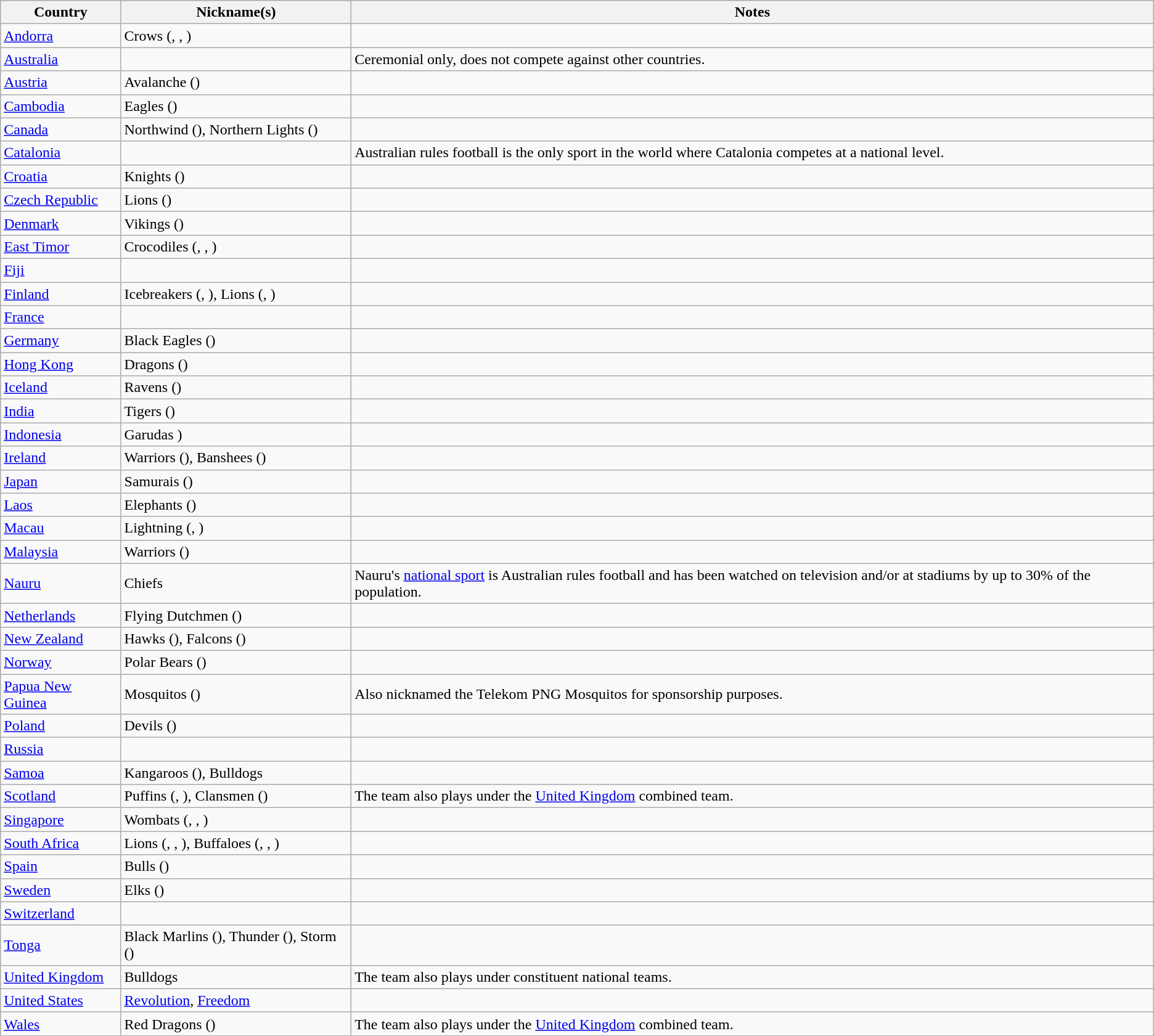<table class="wikitable sortable">
<tr>
<th>Country</th>
<th>Nickname(s)</th>
<th>Notes</th>
</tr>
<tr>
<td> <a href='#'>Andorra</a></td>
<td>Crows (, , )</td>
<td></td>
</tr>
<tr>
<td> <a href='#'>Australia</a></td>
<td></td>
<td>Ceremonial only, does not compete against other countries.</td>
</tr>
<tr>
<td> <a href='#'>Austria</a></td>
<td>Avalanche ()</td>
<td></td>
</tr>
<tr>
<td> <a href='#'>Cambodia</a></td>
<td>Eagles ()</td>
<td></td>
</tr>
<tr>
<td> <a href='#'>Canada</a></td>
<td>Northwind (), Northern Lights ()</td>
<td></td>
</tr>
<tr>
<td> <a href='#'>Catalonia</a></td>
<td></td>
<td>Australian rules football is the only sport in the world where Catalonia competes at a national level.</td>
</tr>
<tr>
<td> <a href='#'>Croatia</a></td>
<td>Knights ()</td>
<td></td>
</tr>
<tr>
<td> <a href='#'>Czech Republic</a></td>
<td>Lions ()</td>
<td></td>
</tr>
<tr>
<td> <a href='#'>Denmark</a></td>
<td>Vikings ()</td>
<td></td>
</tr>
<tr>
<td> <a href='#'>East Timor</a></td>
<td>Crocodiles (, , )</td>
<td></td>
</tr>
<tr>
<td> <a href='#'>Fiji</a></td>
<td></td>
<td></td>
</tr>
<tr>
<td> <a href='#'>Finland</a></td>
<td>Icebreakers (, ), Lions (, )</td>
<td></td>
</tr>
<tr>
<td> <a href='#'>France</a></td>
<td></td>
<td></td>
</tr>
<tr>
<td> <a href='#'>Germany</a></td>
<td>Black Eagles ()</td>
<td></td>
</tr>
<tr>
<td> <a href='#'>Hong Kong</a></td>
<td>Dragons ()</td>
</tr>
<tr>
<td> <a href='#'>Iceland</a></td>
<td>Ravens ()</td>
<td></td>
</tr>
<tr>
<td> <a href='#'>India</a></td>
<td>Tigers ()</td>
<td></td>
</tr>
<tr>
<td> <a href='#'>Indonesia</a></td>
<td>Garudas )</td>
<td></td>
</tr>
<tr>
<td> <a href='#'>Ireland</a></td>
<td>Warriors (), Banshees ()</td>
<td></td>
</tr>
<tr>
<td> <a href='#'>Japan</a></td>
<td>Samurais ()</td>
<td></td>
</tr>
<tr>
<td> <a href='#'>Laos</a></td>
<td>Elephants ()</td>
<td></td>
</tr>
<tr>
<td> <a href='#'>Macau</a></td>
<td>Lightning (, )</td>
<td></td>
</tr>
<tr>
<td> <a href='#'>Malaysia</a></td>
<td>Warriors ()</td>
<td></td>
</tr>
<tr>
<td> <a href='#'>Nauru</a></td>
<td>Chiefs</td>
<td>Nauru's <a href='#'>national sport</a> is Australian rules football and has been watched on television and/or at stadiums by up to 30% of the population.</td>
</tr>
<tr>
<td> <a href='#'>Netherlands</a></td>
<td>Flying Dutchmen ()</td>
<td></td>
</tr>
<tr>
<td> <a href='#'>New Zealand</a></td>
<td>Hawks (), Falcons ()</td>
<td></td>
</tr>
<tr>
<td> <a href='#'>Norway</a></td>
<td>Polar Bears ()</td>
<td></td>
</tr>
<tr>
<td> <a href='#'>Papua New Guinea</a></td>
<td>Mosquitos ()</td>
<td>Also nicknamed the Telekom PNG Mosquitos for sponsorship purposes.</td>
</tr>
<tr>
<td> <a href='#'>Poland</a></td>
<td>Devils ()</td>
<td></td>
</tr>
<tr>
<td> <a href='#'>Russia</a></td>
<td></td>
<td></td>
</tr>
<tr>
<td> <a href='#'>Samoa</a></td>
<td>Kangaroos (), Bulldogs</td>
<td></td>
</tr>
<tr>
<td> <a href='#'>Scotland</a></td>
<td>Puffins (, ), Clansmen ()</td>
<td>The team also plays under the <a href='#'>United Kingdom</a> combined team.</td>
</tr>
<tr>
<td> <a href='#'>Singapore</a></td>
<td>Wombats (, , )</td>
<td></td>
</tr>
<tr>
<td> <a href='#'>South Africa</a></td>
<td>Lions (, , ), Buffaloes (, , )</td>
<td></td>
</tr>
<tr>
<td> <a href='#'>Spain</a></td>
<td>Bulls ()</td>
<td></td>
</tr>
<tr>
<td> <a href='#'>Sweden</a></td>
<td>Elks ()</td>
<td></td>
</tr>
<tr>
<td> <a href='#'>Switzerland</a></td>
<td></td>
<td></td>
</tr>
<tr>
<td> <a href='#'>Tonga</a></td>
<td>Black Marlins (), Thunder (), Storm ()</td>
<td></td>
</tr>
<tr>
<td> <a href='#'>United Kingdom</a></td>
<td>Bulldogs</td>
<td>The team also plays under constituent national teams.</td>
</tr>
<tr>
<td> <a href='#'>United States</a></td>
<td><a href='#'>Revolution</a>, <a href='#'>Freedom</a></td>
<td></td>
</tr>
<tr>
<td> <a href='#'>Wales</a></td>
<td>Red Dragons ()</td>
<td>The team also plays under the <a href='#'>United Kingdom</a> combined team.</td>
</tr>
</table>
